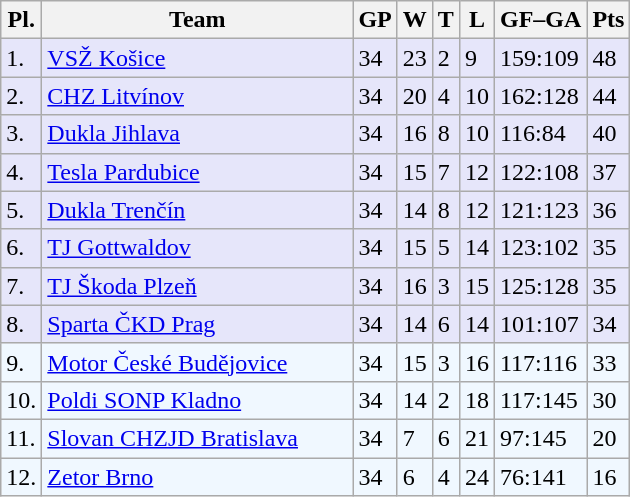<table class="wikitable">
<tr>
<th>Pl.</th>
<th width="200">Team</th>
<th>GP</th>
<th>W</th>
<th>T</th>
<th>L</th>
<th>GF–GA</th>
<th>Pts</th>
</tr>
<tr bgcolor="#e6e6fa">
<td>1.</td>
<td><a href='#'>VSŽ Košice</a></td>
<td>34</td>
<td>23</td>
<td>2</td>
<td>9</td>
<td>159:109</td>
<td>48</td>
</tr>
<tr bgcolor="#e6e6fa">
<td>2.</td>
<td><a href='#'>CHZ Litvínov</a></td>
<td>34</td>
<td>20</td>
<td>4</td>
<td>10</td>
<td>162:128</td>
<td>44</td>
</tr>
<tr bgcolor="#e6e6fa">
<td>3.</td>
<td><a href='#'>Dukla Jihlava</a></td>
<td>34</td>
<td>16</td>
<td>8</td>
<td>10</td>
<td>116:84</td>
<td>40</td>
</tr>
<tr bgcolor="#e6e6fa">
<td>4.</td>
<td><a href='#'>Tesla Pardubice</a></td>
<td>34</td>
<td>15</td>
<td>7</td>
<td>12</td>
<td>122:108</td>
<td>37</td>
</tr>
<tr bgcolor="#e6e6fa">
<td>5.</td>
<td><a href='#'>Dukla Trenčín</a></td>
<td>34</td>
<td>14</td>
<td>8</td>
<td>12</td>
<td>121:123</td>
<td>36</td>
</tr>
<tr bgcolor="#e6e6fa">
<td>6.</td>
<td><a href='#'>TJ Gottwaldov</a></td>
<td>34</td>
<td>15</td>
<td>5</td>
<td>14</td>
<td>123:102</td>
<td>35</td>
</tr>
<tr bgcolor="#e6e6fa">
<td>7.</td>
<td><a href='#'>TJ Škoda Plzeň</a></td>
<td>34</td>
<td>16</td>
<td>3</td>
<td>15</td>
<td>125:128</td>
<td>35</td>
</tr>
<tr bgcolor="#e6e6fa">
<td>8.</td>
<td><a href='#'>Sparta ČKD Prag</a></td>
<td>34</td>
<td>14</td>
<td>6</td>
<td>14</td>
<td>101:107</td>
<td>34</td>
</tr>
<tr bgcolor="#f0f8ff">
<td>9.</td>
<td><a href='#'>Motor České Budějovice</a></td>
<td>34</td>
<td>15</td>
<td>3</td>
<td>16</td>
<td>117:116</td>
<td>33</td>
</tr>
<tr bgcolor="#f0f8ff">
<td>10.</td>
<td><a href='#'>Poldi SONP Kladno</a></td>
<td>34</td>
<td>14</td>
<td>2</td>
<td>18</td>
<td>117:145</td>
<td>30</td>
</tr>
<tr bgcolor="#f0f8ff">
<td>11.</td>
<td><a href='#'>Slovan CHZJD Bratislava</a></td>
<td>34</td>
<td>7</td>
<td>6</td>
<td>21</td>
<td>97:145</td>
<td>20</td>
</tr>
<tr bgcolor="#f0f8ff">
<td>12.</td>
<td><a href='#'>Zetor Brno</a></td>
<td>34</td>
<td>6</td>
<td>4</td>
<td>24</td>
<td>76:141</td>
<td>16</td>
</tr>
</table>
